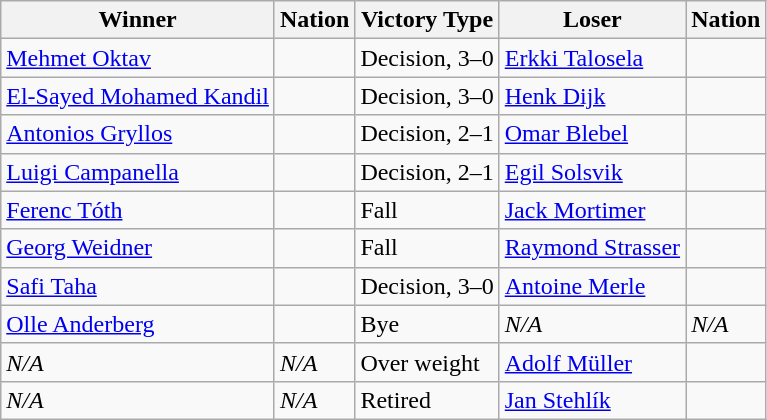<table class="wikitable sortable" style="text-align:left;">
<tr>
<th>Winner</th>
<th>Nation</th>
<th>Victory Type</th>
<th>Loser</th>
<th>Nation</th>
</tr>
<tr>
<td><a href='#'>Mehmet Oktav</a></td>
<td></td>
<td>Decision, 3–0</td>
<td><a href='#'>Erkki Talosela</a></td>
<td></td>
</tr>
<tr>
<td><a href='#'>El-Sayed Mohamed Kandil</a></td>
<td></td>
<td>Decision, 3–0</td>
<td><a href='#'>Henk Dijk</a></td>
<td></td>
</tr>
<tr>
<td><a href='#'>Antonios Gryllos</a></td>
<td></td>
<td>Decision, 2–1</td>
<td><a href='#'>Omar Blebel</a></td>
<td></td>
</tr>
<tr>
<td><a href='#'>Luigi Campanella</a></td>
<td></td>
<td>Decision, 2–1</td>
<td><a href='#'>Egil Solsvik</a></td>
<td></td>
</tr>
<tr>
<td><a href='#'>Ferenc Tóth</a></td>
<td></td>
<td>Fall</td>
<td><a href='#'>Jack Mortimer</a></td>
<td></td>
</tr>
<tr>
<td><a href='#'>Georg Weidner</a></td>
<td></td>
<td>Fall</td>
<td><a href='#'>Raymond Strasser</a></td>
<td></td>
</tr>
<tr>
<td><a href='#'>Safi Taha</a></td>
<td></td>
<td>Decision, 3–0</td>
<td><a href='#'>Antoine Merle</a></td>
<td></td>
</tr>
<tr>
<td><a href='#'>Olle Anderberg</a></td>
<td></td>
<td>Bye</td>
<td><em>N/A</em></td>
<td><em>N/A</em></td>
</tr>
<tr>
<td><em>N/A</em></td>
<td><em>N/A</em></td>
<td>Over weight</td>
<td><a href='#'>Adolf Müller</a></td>
<td></td>
</tr>
<tr>
<td><em>N/A</em></td>
<td><em>N/A</em></td>
<td>Retired</td>
<td><a href='#'>Jan Stehlík</a></td>
<td></td>
</tr>
</table>
